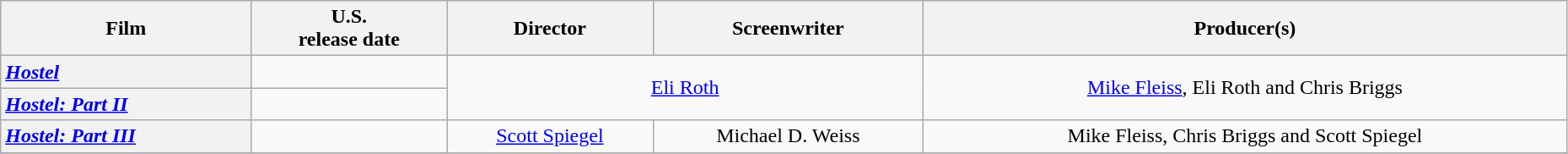<table class="wikitable plainrowheaders" style="text-align:center" width=98%>
<tr>
<th scope="col" style="width:16%;">Film</th>
<th scope="col">U.S. <br>release date</th>
<th scope="col">Director</th>
<th scope="col">Screenwriter</th>
<th scope="col">Producer(s)</th>
</tr>
<tr>
<th scope="row" style="text-align:left"><em><a href='#'>Hostel</a></em></th>
<td style="text-align:center"></td>
<td colspan="2" rowspan="2"><a href='#'>Eli Roth</a></td>
<td rowspan="2"><a href='#'>Mike Fleiss</a>, Eli Roth and Chris Briggs</td>
</tr>
<tr>
<th scope="row" style="text-align:left"><em><a href='#'>Hostel: Part II</a></em></th>
<td style="text-align:center"></td>
</tr>
<tr>
<th scope="row" style="text-align:left"><em><a href='#'>Hostel: Part III</a></em></th>
<td style="text-align:center"></td>
<td><a href='#'>Scott Spiegel</a></td>
<td>Michael D. Weiss</td>
<td>Mike Fleiss, Chris Briggs and Scott Spiegel</td>
</tr>
<tr>
</tr>
</table>
